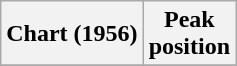<table class="wikitable">
<tr>
<th align="left">Chart (1956)</th>
<th style="text-align:center;">Peak<br>position</th>
</tr>
<tr>
</tr>
</table>
